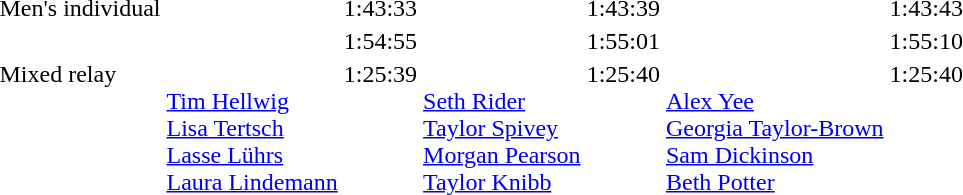<table>
<tr>
<td>Men's individual<br></td>
<td></td>
<td>1:43:33</td>
<td></td>
<td>1:43:39</td>
<td></td>
<td>1:43:43</td>
</tr>
<tr>
<td><br></td>
<td></td>
<td>1:54:55</td>
<td></td>
<td>1:55:01</td>
<td></td>
<td>1:55:10</td>
</tr>
<tr valign="top">
<td>Mixed relay<br></td>
<td><br><a href='#'>Tim Hellwig</a><br><a href='#'>Lisa Tertsch</a><br><a href='#'>Lasse Lührs</a><br><a href='#'>Laura Lindemann</a></td>
<td>1:25:39</td>
<td><br><a href='#'>Seth Rider</a><br><a href='#'>Taylor Spivey</a><br><a href='#'>Morgan Pearson</a><br><a href='#'>Taylor Knibb</a></td>
<td>1:25:40</td>
<td><br><a href='#'>Alex Yee</a><br><a href='#'>Georgia Taylor-Brown</a><br><a href='#'>Sam Dickinson</a><br><a href='#'>Beth Potter</a></td>
<td>1:25:40</td>
</tr>
</table>
